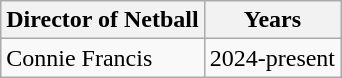<table class="wikitable">
<tr>
<th>Director of Netball</th>
<th>Years</th>
</tr>
<tr>
<td> Connie Francis</td>
<td>2024-present</td>
</tr>
</table>
